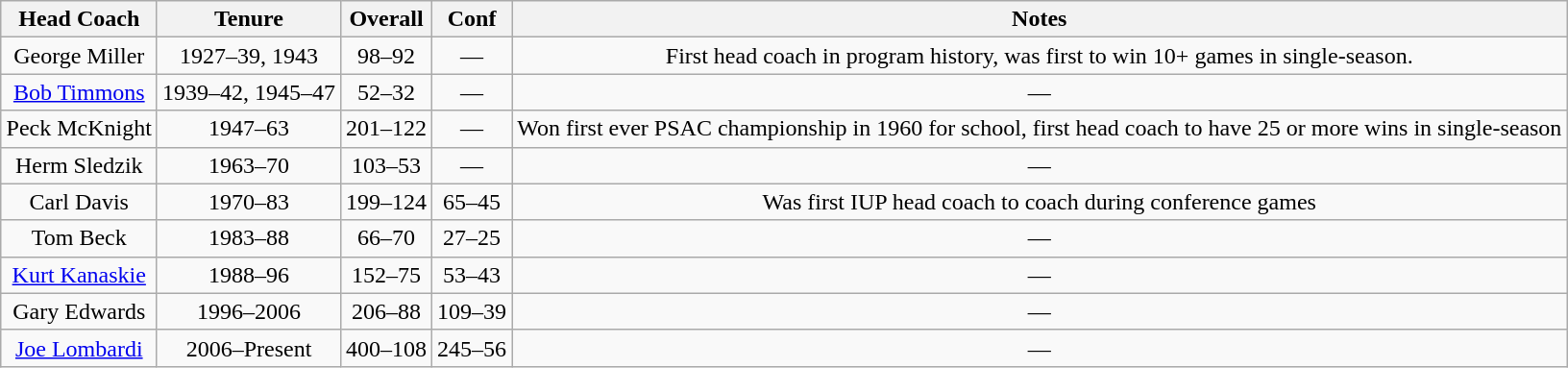<table class="wikitable" style="text-align:center; margin:0.5em auto">
<tr>
<th>Head Coach</th>
<th>Tenure</th>
<th>Overall</th>
<th>Conf</th>
<th>Notes</th>
</tr>
<tr>
<td>George Miller</td>
<td>1927–39, 1943</td>
<td>98–92</td>
<td>—</td>
<td>First head coach in program history, was first to win 10+ games in single-season.</td>
</tr>
<tr>
<td><a href='#'>Bob Timmons</a></td>
<td>1939–42, 1945–47</td>
<td>52–32</td>
<td>—</td>
<td>—</td>
</tr>
<tr>
<td>Peck McKnight</td>
<td>1947–63</td>
<td>201–122</td>
<td>—</td>
<td>Won first ever PSAC championship in 1960 for school, first head coach to have 25 or more wins in single-season</td>
</tr>
<tr>
<td>Herm Sledzik</td>
<td>1963–70</td>
<td>103–53</td>
<td>—</td>
<td>—</td>
</tr>
<tr>
<td>Carl Davis</td>
<td>1970–83</td>
<td>199–124</td>
<td>65–45</td>
<td>Was first IUP head coach to coach during conference games</td>
</tr>
<tr>
<td>Tom Beck</td>
<td>1983–88</td>
<td>66–70</td>
<td>27–25</td>
<td>—</td>
</tr>
<tr>
<td><a href='#'>Kurt Kanaskie</a></td>
<td>1988–96</td>
<td>152–75</td>
<td>53–43</td>
<td>—</td>
</tr>
<tr>
<td>Gary Edwards</td>
<td>1996–2006</td>
<td>206–88</td>
<td>109–39</td>
<td>—</td>
</tr>
<tr>
<td><a href='#'>Joe Lombardi</a></td>
<td>2006–Present</td>
<td>400–108</td>
<td>245–56</td>
<td>—</td>
</tr>
</table>
